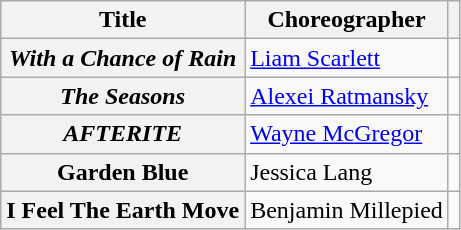<table class="wikitable plainrowheaders sortable">
<tr>
<th scope="col">Title</th>
<th scope="col" class="unsortable">Choreographer</th>
<th scope="col" class="unsortable"></th>
</tr>
<tr>
<th scope="row"><em>With a Chance of Rain</em></th>
<td><a href='#'>Liam Scarlett</a></td>
<td style="text-align:center;"></td>
</tr>
<tr>
<th scope="row"><em>The Seasons</em></th>
<td><a href='#'>Alexei Ratmansky</a></td>
<td style="text-align:center;"></td>
</tr>
<tr>
<th scope="row"><em>AFTERITE</em></th>
<td><a href='#'>Wayne McGregor</a></td>
<td style="text-align:center;"></td>
</tr>
<tr>
<th scope="row">Garden Blue</th>
<td>Jessica Lang</td>
<td style="text-align:center;"></td>
</tr>
<tr>
<th scope="row">I Feel The Earth Move</th>
<td>Benjamin Millepied</td>
<td style="text-align:center;"></td>
</tr>
</table>
